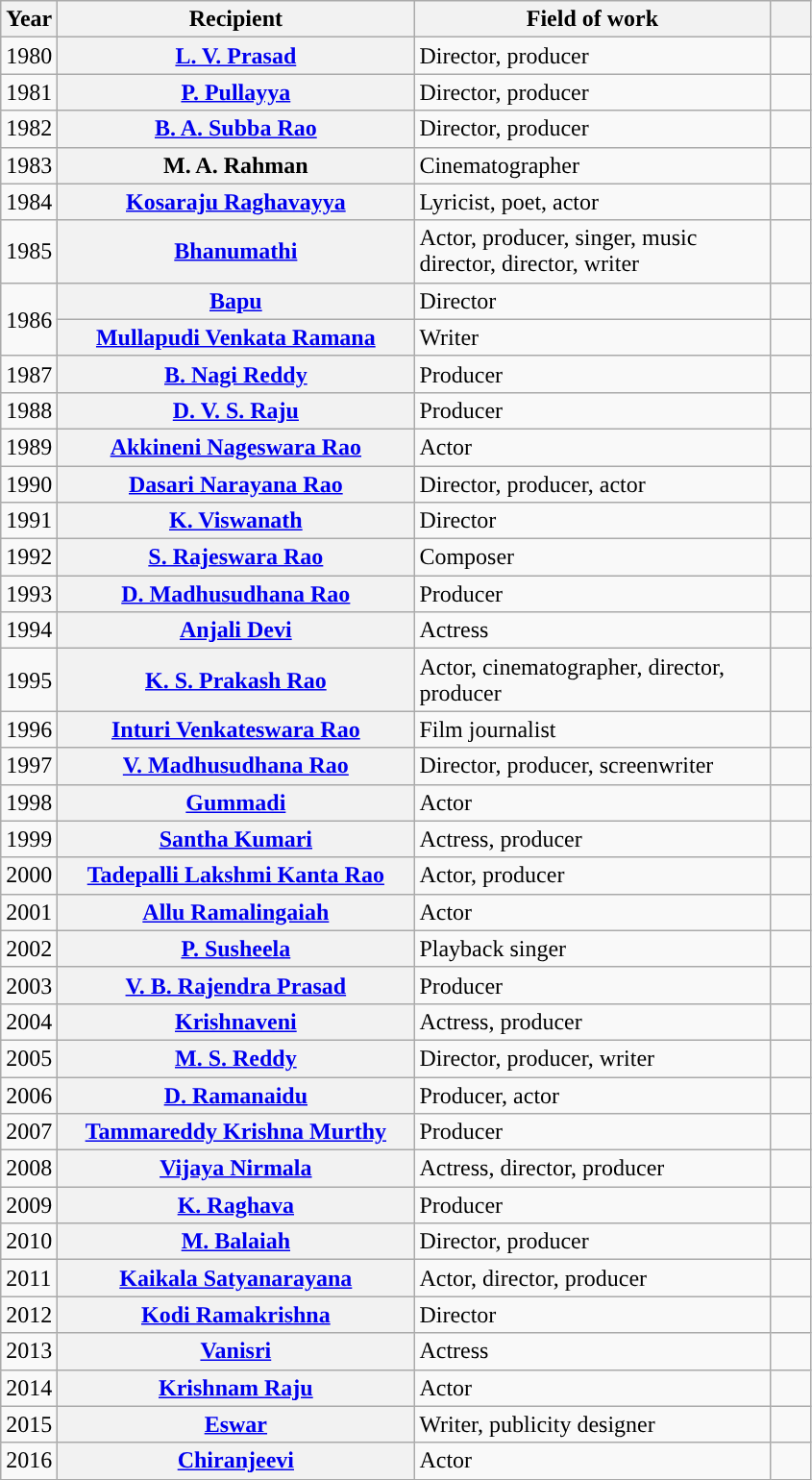<table class="wikitable plainrowheaders sortable">
<tr>
<th scope="col" width="20px">Year</th>
<th scope="col" width="240px">Recipient</th>
<th scope="col" width="240px">Field of work</th>
<th scope="col" width="20px"></th>
</tr>
<tr>
<td>1980</td>
<th><a href='#'>L. V. Prasad</a></th>
<td>Director, producer</td>
<td></td>
</tr>
<tr>
<td>1981</td>
<th><a href='#'>P. Pullayya</a></th>
<td>Director, producer</td>
<td></td>
</tr>
<tr>
<td>1982</td>
<th><a href='#'>B. A. Subba Rao</a></th>
<td>Director, producer</td>
<td></td>
</tr>
<tr>
<td>1983</td>
<th>M. A. Rahman</th>
<td>Cinematographer</td>
<td></td>
</tr>
<tr>
<td>1984</td>
<th><a href='#'>Kosaraju Raghavayya</a></th>
<td>Lyricist, poet, actor</td>
<td></td>
</tr>
<tr>
<td>1985</td>
<th><a href='#'>Bhanumathi</a></th>
<td>Actor, producer, singer, music director, director, writer</td>
<td></td>
</tr>
<tr>
<td rowspan="2">1986</td>
<th scope="rowspan="><a href='#'>Bapu</a></th>
<td>Director</td>
<td></td>
</tr>
<tr>
<th><a href='#'>Mullapudi Venkata Ramana</a></th>
<td>Writer</td>
<td></td>
</tr>
<tr>
<td>1987</td>
<th><a href='#'>B. Nagi Reddy</a></th>
<td>Producer</td>
<td></td>
</tr>
<tr>
<td>1988</td>
<th><a href='#'>D. V. S. Raju</a></th>
<td>Producer</td>
<td></td>
</tr>
<tr>
<td>1989</td>
<th><a href='#'>Akkineni Nageswara Rao</a></th>
<td>Actor</td>
<td></td>
</tr>
<tr>
<td>1990</td>
<th><a href='#'>Dasari Narayana Rao</a></th>
<td>Director, producer, actor</td>
<td></td>
</tr>
<tr>
<td>1991</td>
<th><a href='#'>K. Viswanath</a></th>
<td>Director</td>
<td></td>
</tr>
<tr>
<td>1992</td>
<th><a href='#'>S. Rajeswara Rao</a></th>
<td>Composer</td>
<td></td>
</tr>
<tr>
<td>1993</td>
<th><a href='#'>D. Madhusudhana Rao</a></th>
<td>Producer</td>
<td></td>
</tr>
<tr>
<td>1994</td>
<th><a href='#'>Anjali Devi</a></th>
<td>Actress</td>
<td></td>
</tr>
<tr>
<td>1995</td>
<th><a href='#'>K. S. Prakash Rao</a></th>
<td>Actor, cinematographer, director, producer</td>
<td></td>
</tr>
<tr>
<td>1996</td>
<th><a href='#'>Inturi Venkateswara Rao</a></th>
<td>Film journalist</td>
<td></td>
</tr>
<tr>
<td>1997</td>
<th><a href='#'>V. Madhusudhana Rao</a></th>
<td>Director, producer, screenwriter</td>
<td></td>
</tr>
<tr>
<td>1998</td>
<th><a href='#'>Gummadi</a></th>
<td>Actor</td>
<td></td>
</tr>
<tr>
<td>1999</td>
<th><a href='#'>Santha Kumari</a></th>
<td>Actress, producer</td>
<td></td>
</tr>
<tr>
<td>2000</td>
<th><a href='#'>Tadepalli Lakshmi Kanta Rao</a></th>
<td>Actor, producer</td>
<td></td>
</tr>
<tr>
<td>2001</td>
<th><a href='#'>Allu Ramalingaiah</a></th>
<td>Actor</td>
<td></td>
</tr>
<tr>
<td>2002</td>
<th><a href='#'>P. Susheela</a></th>
<td>Playback singer</td>
<td></td>
</tr>
<tr>
<td>2003</td>
<th><a href='#'>V. B. Rajendra Prasad</a></th>
<td>Producer</td>
<td></td>
</tr>
<tr>
<td>2004</td>
<th><a href='#'>Krishnaveni</a></th>
<td>Actress, producer</td>
<td></td>
</tr>
<tr>
<td>2005</td>
<th><a href='#'>M. S. Reddy</a></th>
<td>Director, producer, writer</td>
<td></td>
</tr>
<tr>
<td>2006</td>
<th><a href='#'>D. Ramanaidu</a></th>
<td>Producer, actor</td>
<td></td>
</tr>
<tr>
<td>2007</td>
<th><a href='#'>Tammareddy Krishna Murthy</a></th>
<td>Producer</td>
<td></td>
</tr>
<tr>
<td>2008</td>
<th><a href='#'>Vijaya Nirmala</a></th>
<td>Actress, director, producer</td>
<td></td>
</tr>
<tr>
<td>2009</td>
<th><a href='#'>K. Raghava</a></th>
<td>Producer</td>
<td></td>
</tr>
<tr>
<td>2010</td>
<th><a href='#'>M. Balaiah</a></th>
<td>Director, producer</td>
<td></td>
</tr>
<tr>
<td>2011</td>
<th><a href='#'>Kaikala Satyanarayana</a></th>
<td>Actor, director, producer</td>
<td></td>
</tr>
<tr>
<td>2012</td>
<th><a href='#'>Kodi Ramakrishna</a></th>
<td>Director</td>
<td></td>
</tr>
<tr>
<td>2013</td>
<th><a href='#'>Vanisri</a></th>
<td>Actress</td>
<td></td>
</tr>
<tr>
<td>2014</td>
<th><a href='#'>Krishnam Raju</a></th>
<td>Actor</td>
<td></td>
</tr>
<tr>
<td>2015</td>
<th><a href='#'>Eswar</a></th>
<td>Writer, publicity designer</td>
<td></td>
</tr>
<tr>
<td>2016</td>
<th><a href='#'>Chiranjeevi</a></th>
<td>Actor</td>
<td></td>
</tr>
</table>
